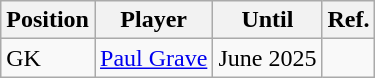<table class="wikitable">
<tr>
<th>Position</th>
<th>Player</th>
<th>Until</th>
<th>Ref.</th>
</tr>
<tr>
<td>GK</td>
<td> <a href='#'>Paul Grave</a></td>
<td>June 2025</td>
<td></td>
</tr>
</table>
